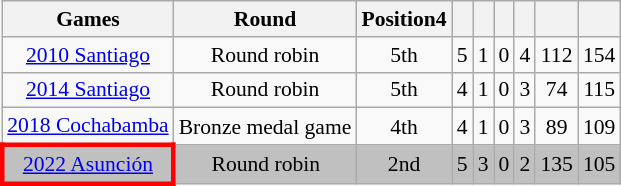<table class="wikitable" style="text-align:center; font-size:90%;">
<tr>
<th>Games</th>
<th>Round</th>
<th>Position4</th>
<th></th>
<th></th>
<th></th>
<th></th>
<th></th>
<th></th>
</tr>
<tr>
<td> <a href='#'>2010 Santiago</a></td>
<td>Round robin</td>
<td>5th</td>
<td>5</td>
<td>1</td>
<td>0</td>
<td>4</td>
<td>112</td>
<td>154</td>
</tr>
<tr>
<td> <a href='#'>2014 Santiago</a></td>
<td>Round robin</td>
<td>5th</td>
<td>4</td>
<td>1</td>
<td>0</td>
<td>3</td>
<td>74</td>
<td>115</td>
</tr>
<tr>
<td> <a href='#'>2018 Cochabamba</a></td>
<td>Bronze medal game</td>
<td>4th</td>
<td>4</td>
<td>1</td>
<td>0</td>
<td>3</td>
<td>89</td>
<td>109</td>
</tr>
<tr style="background:silver;">
<td style="border: 3px solid red"> <a href='#'>2022 Asunción</a></td>
<td>Round robin</td>
<td>2nd</td>
<td>5</td>
<td>3</td>
<td>0</td>
<td>2</td>
<td>135</td>
<td>105</td>
</tr>
</table>
